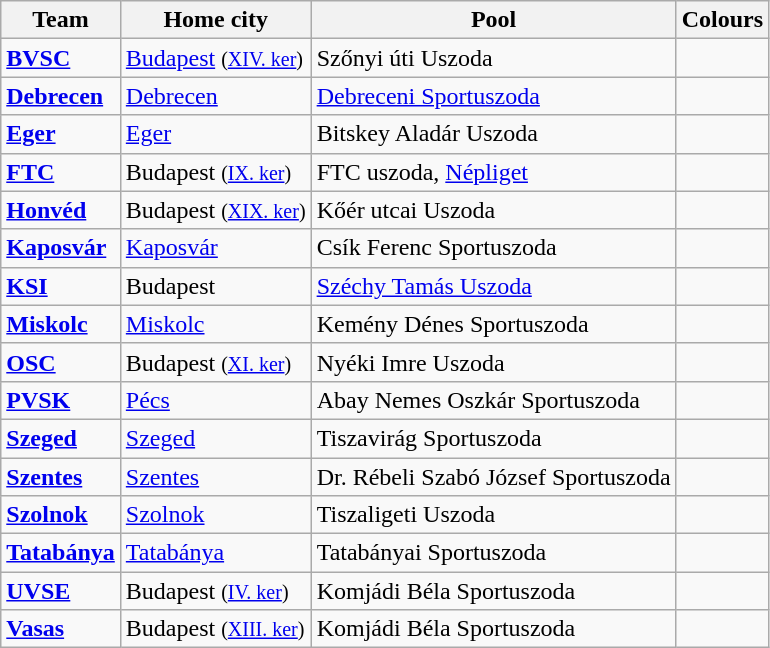<table class="wikitable sortable">
<tr>
<th>Team</th>
<th>Home city</th>
<th>Pool</th>
<th>Colours</th>
</tr>
<tr>
<td><strong><a href='#'>BVSC</a></strong></td>
<td><a href='#'>Budapest</a> <small>(<a href='#'>XIV. ker</a>)</small></td>
<td>Szőnyi úti Uszoda</td>
<td style="text-align:center"> </td>
</tr>
<tr>
<td><strong><a href='#'>Debrecen</a></strong></td>
<td><a href='#'>Debrecen</a></td>
<td><a href='#'>Debreceni Sportuszoda</a></td>
<td style="text-align:center"> </td>
</tr>
<tr>
<td><strong><a href='#'>Eger</a></strong></td>
<td><a href='#'>Eger</a></td>
<td>Bitskey Aladár Uszoda</td>
<td style="text-align:center"> </td>
</tr>
<tr>
<td><strong><a href='#'>FTC</a></strong></td>
<td>Budapest <small>(<a href='#'>IX. ker</a>)</small></td>
<td>FTC uszoda, <a href='#'>Népliget</a></td>
<td style="text-align:center"> </td>
</tr>
<tr>
<td><strong><a href='#'>Honvéd</a></strong></td>
<td>Budapest <small>(<a href='#'>XIX. ker</a>)</small></td>
<td>Kőér utcai Uszoda</td>
<td style="text-align:center">  </td>
</tr>
<tr>
<td><strong><a href='#'>Kaposvár</a></strong></td>
<td><a href='#'>Kaposvár</a></td>
<td>Csík Ferenc Sportuszoda</td>
<td style="text-align:center"> </td>
</tr>
<tr>
<td><strong><a href='#'>KSI</a></strong></td>
<td>Budapest</td>
<td><a href='#'>Széchy Tamás Uszoda</a></td>
<td style="text-align:center"> </td>
</tr>
<tr>
<td><strong><a href='#'>Miskolc</a></strong></td>
<td><a href='#'>Miskolc</a></td>
<td>Kemény Dénes Sportuszoda</td>
<td style="text-align:center"> </td>
</tr>
<tr>
<td><strong><a href='#'>OSC</a></strong></td>
<td>Budapest <small>(<a href='#'>XI. ker</a>)</small></td>
<td>Nyéki Imre Uszoda</td>
<td style="text-align:center"> </td>
</tr>
<tr>
<td><strong><a href='#'>PVSK</a></strong></td>
<td><a href='#'>Pécs</a></td>
<td>Abay Nemes Oszkár Sportuszoda</td>
<td style="text-align:center"> </td>
</tr>
<tr>
<td><strong><a href='#'>Szeged</a></strong></td>
<td><a href='#'>Szeged</a></td>
<td>Tiszavirág Sportuszoda</td>
<td style="text-align:center"> </td>
</tr>
<tr>
<td><strong><a href='#'>Szentes</a></strong></td>
<td><a href='#'>Szentes</a></td>
<td>Dr. Rébeli Szabó József Sportuszoda</td>
<td style="text-align:center"> </td>
</tr>
<tr>
<td><strong><a href='#'>Szolnok</a></strong></td>
<td><a href='#'>Szolnok</a></td>
<td>Tiszaligeti Uszoda</td>
<td style="text-align:center"> </td>
</tr>
<tr>
<td><strong><a href='#'>Tatabánya</a></strong></td>
<td><a href='#'>Tatabánya</a></td>
<td>Tatabányai Sportuszoda</td>
<td style="text-align:center"> </td>
</tr>
<tr>
<td><strong><a href='#'>UVSE</a></strong></td>
<td>Budapest <small>(<a href='#'>IV. ker</a>)</small></td>
<td>Komjádi Béla Sportuszoda</td>
<td style="text-align:center"> </td>
</tr>
<tr>
<td><strong><a href='#'>Vasas</a></strong></td>
<td>Budapest <small>(<a href='#'>XIII. ker</a>)</small></td>
<td>Komjádi Béla Sportuszoda</td>
<td style="text-align:center"> </td>
</tr>
</table>
